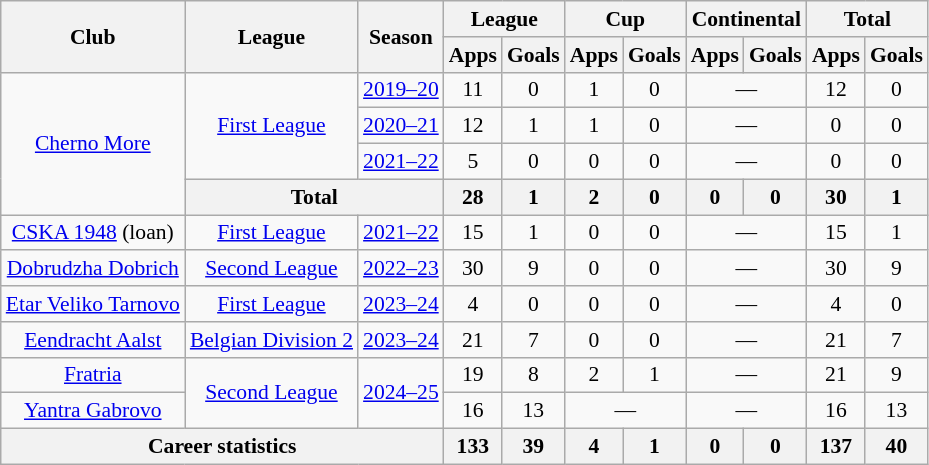<table class="wikitable" style="font-size:90%; text-align: center">
<tr>
<th rowspan=2>Club</th>
<th rowspan=2>League</th>
<th rowspan=2>Season</th>
<th colspan=2>League</th>
<th colspan=2>Cup</th>
<th colspan=2>Continental</th>
<th colspan=2>Total</th>
</tr>
<tr>
<th>Apps</th>
<th>Goals</th>
<th>Apps</th>
<th>Goals</th>
<th>Apps</th>
<th>Goals</th>
<th>Apps</th>
<th>Goals</th>
</tr>
<tr>
<td rowspan=4 valign="center"><a href='#'>Cherno More</a></td>
<td rowspan="3"><a href='#'>First League</a></td>
<td><a href='#'>2019–20</a></td>
<td>11</td>
<td>0</td>
<td>1</td>
<td>0</td>
<td colspan="2">—</td>
<td>12</td>
<td>0</td>
</tr>
<tr>
<td><a href='#'>2020–21</a></td>
<td>12</td>
<td>1</td>
<td>1</td>
<td>0</td>
<td colspan="2">—</td>
<td>0</td>
<td>0</td>
</tr>
<tr>
<td><a href='#'>2021–22</a></td>
<td>5</td>
<td>0</td>
<td>0</td>
<td>0</td>
<td colspan="2">—</td>
<td>0</td>
<td>0</td>
</tr>
<tr>
<th colspan=2>Total</th>
<th>28</th>
<th>1</th>
<th>2</th>
<th>0</th>
<th>0</th>
<th>0</th>
<th>30</th>
<th>1</th>
</tr>
<tr>
<td rowspan=1 valign="center"><a href='#'>CSKA 1948</a> (loan)</td>
<td rowspan="1"><a href='#'>First League</a></td>
<td><a href='#'>2021–22</a></td>
<td>15</td>
<td>1</td>
<td>0</td>
<td>0</td>
<td colspan="2">—</td>
<td>15</td>
<td>1</td>
</tr>
<tr>
<td rowspan=1 valign="center"><a href='#'>Dobrudzha Dobrich</a></td>
<td rowspan="1"><a href='#'>Second League</a></td>
<td><a href='#'>2022–23</a></td>
<td>30</td>
<td>9</td>
<td>0</td>
<td>0</td>
<td colspan="2">—</td>
<td>30</td>
<td>9</td>
</tr>
<tr>
<td rowspan=1 valign="center"><a href='#'>Etar Veliko Tarnovo</a></td>
<td rowspan="1"><a href='#'>First League</a></td>
<td><a href='#'>2023–24</a></td>
<td>4</td>
<td>0</td>
<td>0</td>
<td>0</td>
<td colspan="2">—</td>
<td>4</td>
<td>0</td>
</tr>
<tr>
<td rowspan=1 valign="center"><a href='#'>Eendracht Aalst</a></td>
<td rowspan="1"><a href='#'>Belgian Division 2</a></td>
<td><a href='#'>2023–24</a></td>
<td>21</td>
<td>7</td>
<td>0</td>
<td>0</td>
<td colspan="2">—</td>
<td>21</td>
<td>7</td>
</tr>
<tr>
<td rowspan=1 valign="center"><a href='#'>Fratria</a></td>
<td rowspan="2"><a href='#'>Second League</a></td>
<td rowspan="2"><a href='#'>2024–25</a></td>
<td>19</td>
<td>8</td>
<td>2</td>
<td>1</td>
<td colspan="2">—</td>
<td>21</td>
<td>9</td>
</tr>
<tr>
<td rowspan=1 valign="center"><a href='#'>Yantra Gabrovo</a></td>
<td>16</td>
<td>13</td>
<td colspan="2">—</td>
<td colspan="2">—</td>
<td>16</td>
<td>13</td>
</tr>
<tr>
<th colspan="3">Career statistics</th>
<th>133</th>
<th>39</th>
<th>4</th>
<th>1</th>
<th>0</th>
<th>0</th>
<th>137</th>
<th>40</th>
</tr>
</table>
